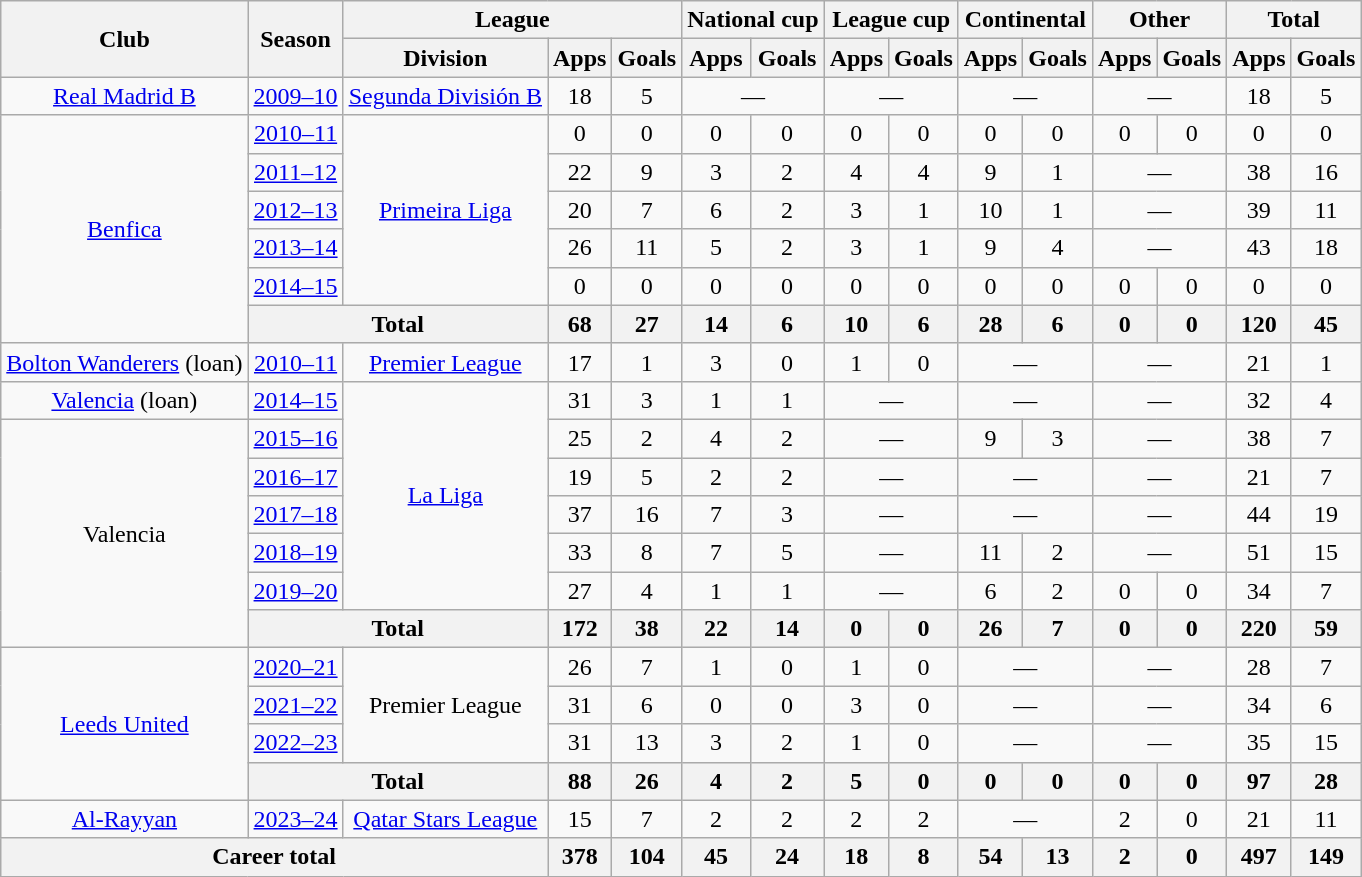<table class="wikitable" style="text-align:center">
<tr>
<th rowspan="2">Club</th>
<th rowspan="2">Season</th>
<th colspan="3">League</th>
<th colspan="2">National cup</th>
<th colspan="2">League cup</th>
<th colspan="2">Continental</th>
<th colspan="2">Other</th>
<th colspan="2">Total</th>
</tr>
<tr>
<th>Division</th>
<th>Apps</th>
<th>Goals</th>
<th>Apps</th>
<th>Goals</th>
<th>Apps</th>
<th>Goals</th>
<th>Apps</th>
<th>Goals</th>
<th>Apps</th>
<th>Goals</th>
<th>Apps</th>
<th>Goals</th>
</tr>
<tr>
<td><a href='#'>Real Madrid B</a></td>
<td><a href='#'>2009–10</a></td>
<td><a href='#'>Segunda División B</a></td>
<td>18</td>
<td>5</td>
<td colspan="2">—</td>
<td colspan="2">—</td>
<td colspan="2">—</td>
<td colspan="2">—</td>
<td>18</td>
<td>5</td>
</tr>
<tr>
<td rowspan="6"><a href='#'>Benfica</a></td>
<td><a href='#'>2010–11</a></td>
<td rowspan="5"><a href='#'>Primeira Liga</a></td>
<td>0</td>
<td>0</td>
<td>0</td>
<td>0</td>
<td>0</td>
<td>0</td>
<td>0</td>
<td>0</td>
<td>0</td>
<td>0</td>
<td>0</td>
<td>0</td>
</tr>
<tr>
<td><a href='#'>2011–12</a></td>
<td>22</td>
<td>9</td>
<td>3</td>
<td>2</td>
<td>4</td>
<td>4</td>
<td>9</td>
<td>1</td>
<td colspan="2">—</td>
<td>38</td>
<td>16</td>
</tr>
<tr>
<td><a href='#'>2012–13</a></td>
<td>20</td>
<td>7</td>
<td>6</td>
<td>2</td>
<td>3</td>
<td>1</td>
<td>10</td>
<td>1</td>
<td colspan="2">—</td>
<td>39</td>
<td>11</td>
</tr>
<tr>
<td><a href='#'>2013–14</a></td>
<td>26</td>
<td>11</td>
<td>5</td>
<td>2</td>
<td>3</td>
<td>1</td>
<td>9</td>
<td>4</td>
<td colspan="2">—</td>
<td>43</td>
<td>18</td>
</tr>
<tr>
<td><a href='#'>2014–15</a></td>
<td>0</td>
<td>0</td>
<td>0</td>
<td>0</td>
<td>0</td>
<td>0</td>
<td>0</td>
<td>0</td>
<td>0</td>
<td>0</td>
<td>0</td>
<td>0</td>
</tr>
<tr>
<th colspan="2">Total</th>
<th>68</th>
<th>27</th>
<th>14</th>
<th>6</th>
<th>10</th>
<th>6</th>
<th>28</th>
<th>6</th>
<th>0</th>
<th>0</th>
<th>120</th>
<th>45</th>
</tr>
<tr>
<td><a href='#'>Bolton Wanderers</a> (loan)</td>
<td><a href='#'>2010–11</a></td>
<td><a href='#'>Premier League</a></td>
<td>17</td>
<td>1</td>
<td>3</td>
<td>0</td>
<td>1</td>
<td>0</td>
<td colspan="2">—</td>
<td colspan="2">—</td>
<td>21</td>
<td>1</td>
</tr>
<tr>
<td><a href='#'>Valencia</a> (loan)</td>
<td><a href='#'>2014–15</a></td>
<td rowspan="6"><a href='#'>La Liga</a></td>
<td>31</td>
<td>3</td>
<td>1</td>
<td>1</td>
<td colspan="2">—</td>
<td colspan="2">—</td>
<td colspan="2">—</td>
<td>32</td>
<td>4</td>
</tr>
<tr>
<td rowspan="6">Valencia</td>
<td><a href='#'>2015–16</a></td>
<td>25</td>
<td>2</td>
<td>4</td>
<td>2</td>
<td colspan="2">—</td>
<td>9</td>
<td>3</td>
<td colspan="2">—</td>
<td>38</td>
<td>7</td>
</tr>
<tr>
<td><a href='#'>2016–17</a></td>
<td>19</td>
<td>5</td>
<td>2</td>
<td>2</td>
<td colspan="2">—</td>
<td colspan="2">—</td>
<td colspan="2">—</td>
<td>21</td>
<td>7</td>
</tr>
<tr>
<td><a href='#'>2017–18</a></td>
<td>37</td>
<td>16</td>
<td>7</td>
<td>3</td>
<td colspan="2">—</td>
<td colspan="2">—</td>
<td colspan="2">—</td>
<td>44</td>
<td>19</td>
</tr>
<tr>
<td><a href='#'>2018–19</a></td>
<td>33</td>
<td>8</td>
<td>7</td>
<td>5</td>
<td colspan="2">—</td>
<td>11</td>
<td>2</td>
<td colspan="2">—</td>
<td>51</td>
<td>15</td>
</tr>
<tr>
<td><a href='#'>2019–20</a></td>
<td>27</td>
<td>4</td>
<td>1</td>
<td>1</td>
<td colspan="2">—</td>
<td>6</td>
<td>2</td>
<td>0</td>
<td>0</td>
<td>34</td>
<td>7</td>
</tr>
<tr>
<th colspan="2">Total</th>
<th>172</th>
<th>38</th>
<th>22</th>
<th>14</th>
<th>0</th>
<th>0</th>
<th>26</th>
<th>7</th>
<th>0</th>
<th>0</th>
<th>220</th>
<th>59</th>
</tr>
<tr>
<td rowspan="4"><a href='#'>Leeds United</a></td>
<td><a href='#'>2020–21</a></td>
<td rowspan="3">Premier League</td>
<td>26</td>
<td>7</td>
<td>1</td>
<td>0</td>
<td>1</td>
<td>0</td>
<td colspan="2">—</td>
<td colspan="2">—</td>
<td>28</td>
<td>7</td>
</tr>
<tr>
<td><a href='#'>2021–22</a></td>
<td>31</td>
<td>6</td>
<td>0</td>
<td>0</td>
<td>3</td>
<td>0</td>
<td colspan="2">—</td>
<td colspan="2">—</td>
<td>34</td>
<td>6</td>
</tr>
<tr>
<td><a href='#'>2022–23</a></td>
<td>31</td>
<td>13</td>
<td>3</td>
<td>2</td>
<td>1</td>
<td>0</td>
<td colspan="2">—</td>
<td colspan="2">—</td>
<td>35</td>
<td>15</td>
</tr>
<tr>
<th colspan="2">Total</th>
<th>88</th>
<th>26</th>
<th>4</th>
<th>2</th>
<th>5</th>
<th>0</th>
<th>0</th>
<th>0</th>
<th>0</th>
<th>0</th>
<th>97</th>
<th>28</th>
</tr>
<tr>
<td><a href='#'>Al-Rayyan</a></td>
<td><a href='#'>2023–24</a></td>
<td><a href='#'>Qatar Stars League</a></td>
<td>15</td>
<td>7</td>
<td>2</td>
<td>2</td>
<td>2</td>
<td>2</td>
<td colspan="2">—</td>
<td>2</td>
<td>0</td>
<td>21</td>
<td>11</td>
</tr>
<tr>
<th colspan="3">Career total</th>
<th>378</th>
<th>104</th>
<th>45</th>
<th>24</th>
<th>18</th>
<th>8</th>
<th>54</th>
<th>13</th>
<th>2</th>
<th>0</th>
<th>497</th>
<th>149</th>
</tr>
</table>
